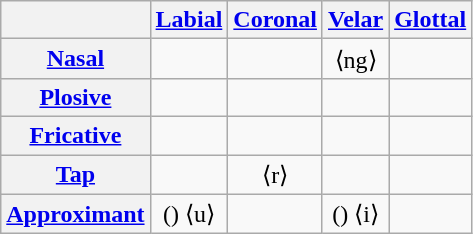<table class="wikitable" style="text-align:center;">
<tr>
<th></th>
<th><a href='#'>Labial</a></th>
<th><a href='#'>Coronal</a></th>
<th><a href='#'>Velar</a></th>
<th><a href='#'>Glottal</a></th>
</tr>
<tr>
<th><a href='#'>Nasal</a></th>
<td></td>
<td></td>
<td> ⟨ng⟩</td>
<td></td>
</tr>
<tr>
<th><a href='#'>Plosive</a></th>
<td> </td>
<td></td>
<td> </td>
<td></td>
</tr>
<tr>
<th><a href='#'>Fricative</a></th>
<td></td>
<td></td>
<td></td>
<td></td>
</tr>
<tr>
<th><a href='#'>Tap</a></th>
<td></td>
<td> ⟨r⟩</td>
<td></td>
<td></td>
</tr>
<tr>
<th><a href='#'>Approximant</a></th>
<td>() ⟨u⟩</td>
<td></td>
<td>() ⟨i⟩</td>
<td></td>
</tr>
</table>
